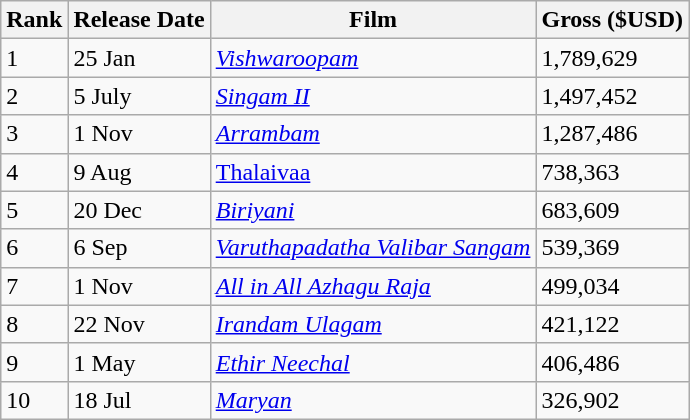<table class="wikitable">
<tr>
<th>Rank</th>
<th>Release Date</th>
<th>Film</th>
<th>Gross ($USD)</th>
</tr>
<tr>
<td>1</td>
<td>25 Jan</td>
<td><em><a href='#'>Vishwaroopam</a></em></td>
<td>1,789,629</td>
</tr>
<tr>
<td>2</td>
<td>5 July</td>
<td><em><a href='#'>Singam II</a></em></td>
<td>1,497,452</td>
</tr>
<tr>
<td>3</td>
<td>1 Nov</td>
<td><em><a href='#'>Arrambam</a></em></td>
<td>1,287,486</td>
</tr>
<tr>
<td>4</td>
<td>9 Aug</td>
<td><a href='#'>Thalaivaa</a></td>
<td>738,363</td>
</tr>
<tr>
<td>5</td>
<td>20 Dec</td>
<td><a href='#'><em>Biriyani</em></a></td>
<td>683,609</td>
</tr>
<tr>
<td>6</td>
<td>6 Sep</td>
<td><em><a href='#'>Varuthapadatha Valibar Sangam</a></em></td>
<td>539,369</td>
</tr>
<tr>
<td>7</td>
<td>1 Nov</td>
<td><em><a href='#'>All in All Azhagu Raja</a></em></td>
<td>499,034</td>
</tr>
<tr>
<td>8</td>
<td>22 Nov</td>
<td><a href='#'><em>Irandam Ulagam</em></a></td>
<td>421,122</td>
</tr>
<tr>
<td>9</td>
<td>1 May</td>
<td><a href='#'><em>Ethir Neechal</em></a></td>
<td>406,486</td>
</tr>
<tr>
<td>10</td>
<td>18 Jul</td>
<td><a href='#'><em>Maryan</em></a></td>
<td>326,902</td>
</tr>
</table>
